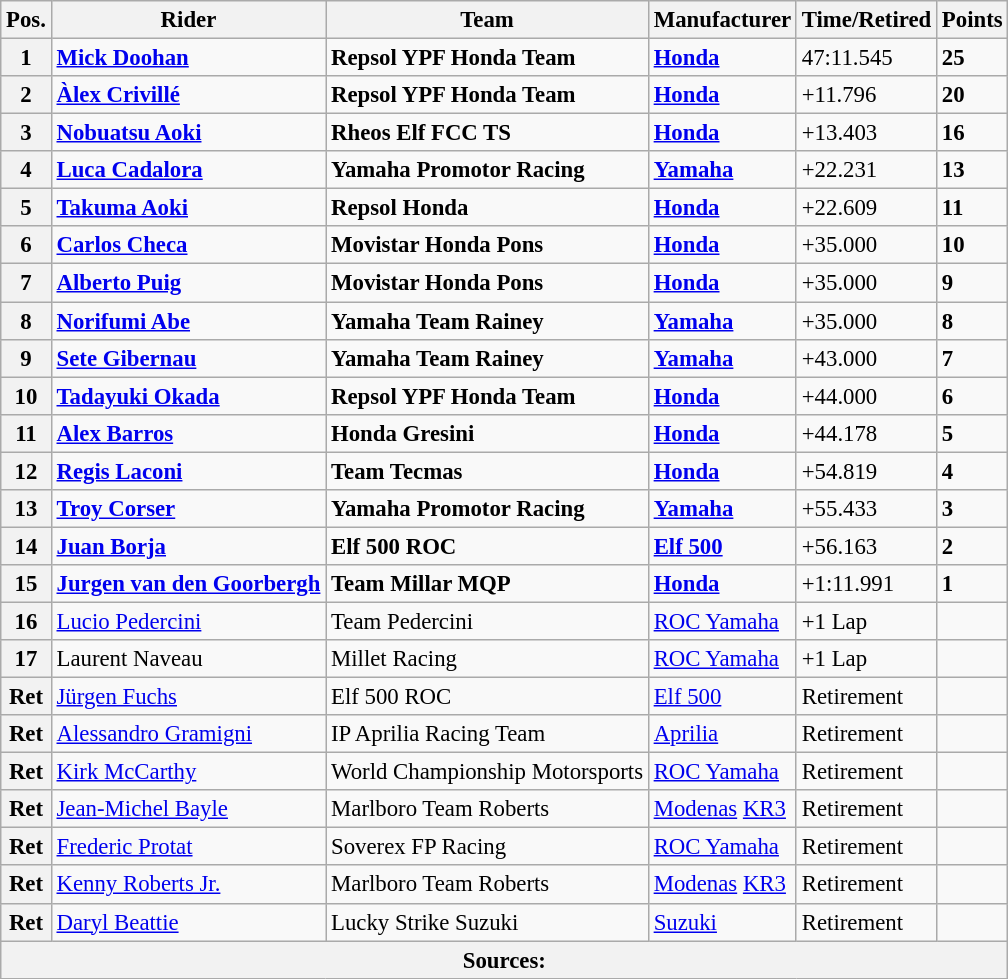<table class="wikitable" style="font-size: 95%;">
<tr>
<th>Pos.</th>
<th>Rider</th>
<th>Team</th>
<th>Manufacturer</th>
<th>Time/Retired</th>
<th>Points</th>
</tr>
<tr>
<th>1</th>
<td> <strong><a href='#'>Mick Doohan</a></strong></td>
<td><strong>Repsol YPF Honda Team</strong></td>
<td><strong><a href='#'>Honda</a></strong></td>
<td>47:11.545</td>
<td><strong>25</strong></td>
</tr>
<tr>
<th>2</th>
<td> <strong><a href='#'>Àlex Crivillé</a></strong></td>
<td><strong>Repsol YPF Honda Team</strong></td>
<td><strong><a href='#'>Honda</a></strong></td>
<td>+11.796</td>
<td><strong>20</strong></td>
</tr>
<tr>
<th>3</th>
<td> <strong><a href='#'>Nobuatsu Aoki</a></strong></td>
<td><strong>Rheos Elf FCC TS</strong></td>
<td><strong><a href='#'>Honda</a></strong></td>
<td>+13.403</td>
<td><strong>16</strong></td>
</tr>
<tr>
<th>4</th>
<td> <strong><a href='#'>Luca Cadalora</a></strong></td>
<td><strong>Yamaha Promotor Racing</strong></td>
<td><strong><a href='#'>Yamaha</a></strong></td>
<td>+22.231</td>
<td><strong>13</strong></td>
</tr>
<tr>
<th>5</th>
<td> <strong><a href='#'>Takuma Aoki</a></strong></td>
<td><strong>Repsol Honda</strong></td>
<td><strong><a href='#'>Honda</a></strong></td>
<td>+22.609</td>
<td><strong>11</strong></td>
</tr>
<tr>
<th>6</th>
<td> <strong><a href='#'>Carlos Checa</a></strong></td>
<td><strong>Movistar Honda Pons</strong></td>
<td><strong><a href='#'>Honda</a></strong></td>
<td>+35.000</td>
<td><strong>10</strong></td>
</tr>
<tr>
<th>7</th>
<td> <strong><a href='#'>Alberto Puig</a></strong></td>
<td><strong>Movistar Honda Pons</strong></td>
<td><strong><a href='#'>Honda</a></strong></td>
<td>+35.000</td>
<td><strong>9</strong></td>
</tr>
<tr>
<th>8</th>
<td> <strong><a href='#'>Norifumi Abe</a></strong></td>
<td><strong>Yamaha Team Rainey</strong></td>
<td><strong><a href='#'>Yamaha</a></strong></td>
<td>+35.000</td>
<td><strong>8</strong></td>
</tr>
<tr>
<th>9</th>
<td> <strong><a href='#'>Sete Gibernau</a></strong></td>
<td><strong>Yamaha Team Rainey</strong></td>
<td><strong><a href='#'>Yamaha</a></strong></td>
<td>+43.000</td>
<td><strong>7</strong></td>
</tr>
<tr>
<th>10</th>
<td> <strong><a href='#'>Tadayuki Okada</a></strong></td>
<td><strong>Repsol YPF Honda Team</strong></td>
<td><strong><a href='#'>Honda</a></strong></td>
<td>+44.000</td>
<td><strong>6</strong></td>
</tr>
<tr>
<th>11</th>
<td> <strong><a href='#'>Alex Barros</a></strong></td>
<td><strong>Honda Gresini</strong></td>
<td><strong><a href='#'>Honda</a></strong></td>
<td>+44.178</td>
<td><strong>5</strong></td>
</tr>
<tr>
<th>12</th>
<td> <strong><a href='#'>Regis Laconi</a></strong></td>
<td><strong>Team Tecmas</strong></td>
<td><strong><a href='#'>Honda</a></strong></td>
<td>+54.819</td>
<td><strong>4</strong></td>
</tr>
<tr>
<th>13</th>
<td> <strong><a href='#'>Troy Corser</a></strong></td>
<td><strong>Yamaha Promotor Racing</strong></td>
<td><strong><a href='#'>Yamaha</a></strong></td>
<td>+55.433</td>
<td><strong>3</strong></td>
</tr>
<tr>
<th>14</th>
<td> <strong><a href='#'>Juan Borja</a></strong></td>
<td><strong>Elf 500 ROC</strong></td>
<td><strong><a href='#'>Elf 500</a></strong></td>
<td>+56.163</td>
<td><strong>2</strong></td>
</tr>
<tr>
<th>15</th>
<td> <strong><a href='#'>Jurgen van den Goorbergh</a></strong></td>
<td><strong>Team Millar MQP</strong></td>
<td><strong><a href='#'>Honda</a></strong></td>
<td>+1:11.991</td>
<td><strong>1</strong></td>
</tr>
<tr>
<th>16</th>
<td> <a href='#'>Lucio Pedercini</a></td>
<td>Team Pedercini</td>
<td><a href='#'>ROC Yamaha</a></td>
<td>+1 Lap</td>
<td></td>
</tr>
<tr>
<th>17</th>
<td> Laurent Naveau</td>
<td>Millet Racing</td>
<td><a href='#'>ROC Yamaha</a></td>
<td>+1 Lap</td>
<td></td>
</tr>
<tr>
<th>Ret</th>
<td> <a href='#'>Jürgen Fuchs</a></td>
<td>Elf 500 ROC</td>
<td><a href='#'>Elf 500</a></td>
<td>Retirement</td>
<td></td>
</tr>
<tr>
<th>Ret</th>
<td> <a href='#'>Alessandro Gramigni</a></td>
<td>IP Aprilia Racing Team</td>
<td><a href='#'>Aprilia</a></td>
<td>Retirement</td>
<td></td>
</tr>
<tr>
<th>Ret</th>
<td> <a href='#'>Kirk McCarthy</a></td>
<td>World Championship Motorsports</td>
<td><a href='#'>ROC Yamaha</a></td>
<td>Retirement</td>
<td></td>
</tr>
<tr>
<th>Ret</th>
<td> <a href='#'>Jean-Michel Bayle</a></td>
<td>Marlboro Team Roberts</td>
<td><a href='#'>Modenas</a> <a href='#'>KR3</a></td>
<td>Retirement</td>
<td></td>
</tr>
<tr>
<th>Ret</th>
<td> <a href='#'>Frederic Protat</a></td>
<td>Soverex FP Racing</td>
<td><a href='#'>ROC Yamaha</a></td>
<td>Retirement</td>
<td></td>
</tr>
<tr>
<th>Ret</th>
<td> <a href='#'>Kenny Roberts Jr.</a></td>
<td>Marlboro Team Roberts</td>
<td><a href='#'>Modenas</a> <a href='#'>KR3</a></td>
<td>Retirement</td>
<td></td>
</tr>
<tr>
<th>Ret</th>
<td> <a href='#'>Daryl Beattie</a></td>
<td>Lucky Strike Suzuki</td>
<td><a href='#'>Suzuki</a></td>
<td>Retirement</td>
<td></td>
</tr>
<tr>
<th colspan=8>Sources: </th>
</tr>
</table>
